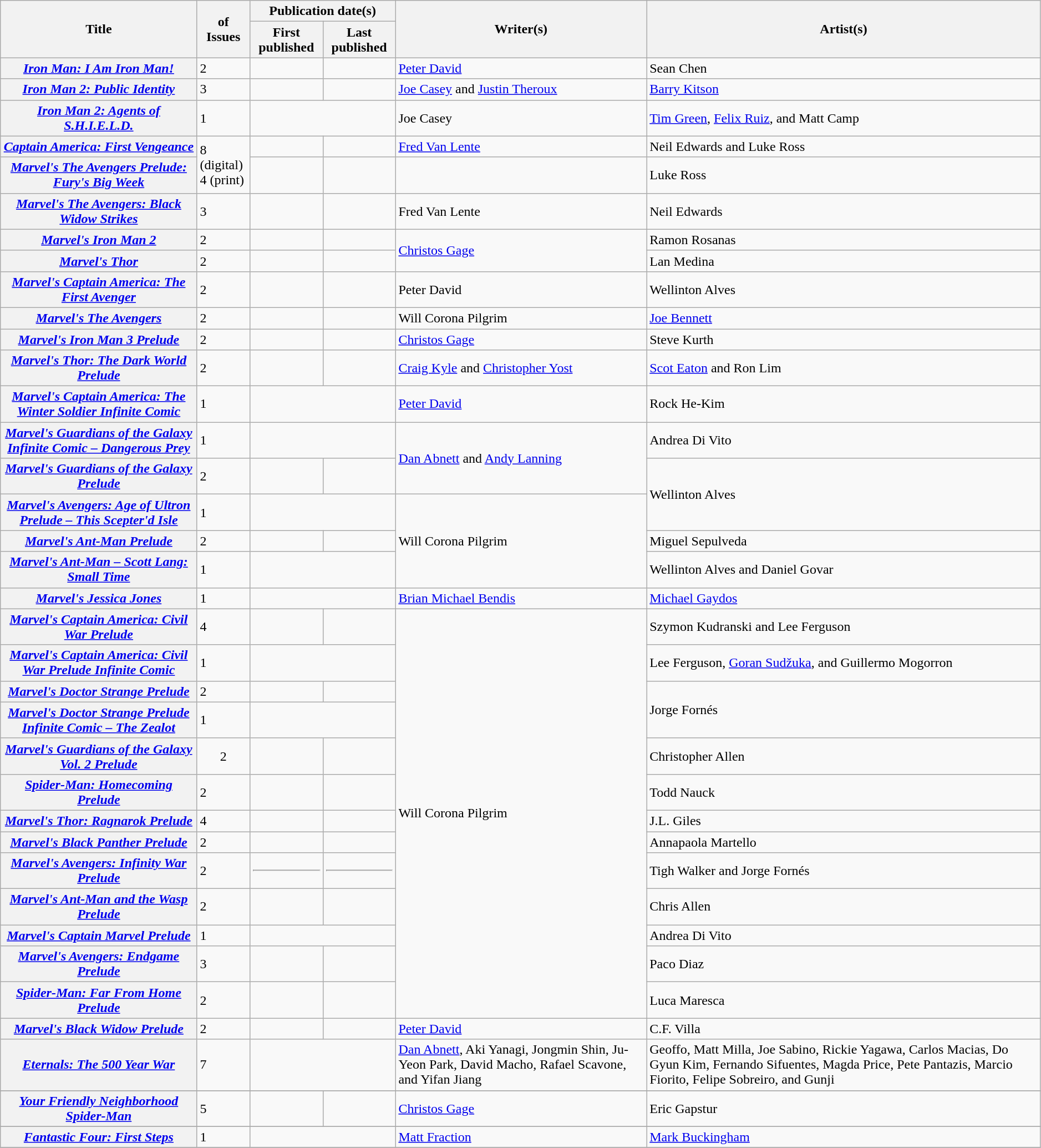<table class="wikitable plainrowheaders defaultcenter" style="width: 99%;">
<tr>
<th scope="col" rowspan="2">Title</th>
<th scope="col" rowspan="2"> of<br>Issues</th>
<th scope="col" colspan="2">Publication date(s)</th>
<th scope="col" rowspan="2">Writer(s)</th>
<th scope="col" rowspan="2">Artist(s)</th>
</tr>
<tr>
<th scope="col">First published</th>
<th scope="col">Last published</th>
</tr>
<tr>
<th scope="row"><em><a href='#'>Iron Man: I Am Iron Man!</a></em></th>
<td>2</td>
<td></td>
<td></td>
<td><a href='#'>Peter David</a></td>
<td>Sean Chen</td>
</tr>
<tr>
<th scope="row"><em><a href='#'>Iron Man 2: Public Identity</a></em></th>
<td>3</td>
<td></td>
<td></td>
<td><a href='#'>Joe Casey</a> and <a href='#'>Justin Theroux</a></td>
<td><a href='#'>Barry Kitson</a></td>
</tr>
<tr>
<th scope="row"><em><a href='#'>Iron Man 2: Agents of S.H.I.E.L.D.</a></em></th>
<td>1</td>
<td colspan="2"></td>
<td>Joe Casey</td>
<td><a href='#'>Tim Green</a>, <a href='#'>Felix Ruiz</a>, and Matt Camp</td>
</tr>
<tr>
<th scope="row"><em><a href='#'>Captain America: First Vengeance</a></em></th>
<td rowspan="2">8 (digital)<br>4 (print)</td>
<td></td>
<td></td>
<td><a href='#'>Fred Van Lente</a></td>
<td>Neil Edwards and Luke Ross</td>
</tr>
<tr>
<th scope="row"><em><a href='#'>Marvel's The Avengers Prelude: Fury's Big Week</a></em></th>
<td></td>
<td></td>
<td></td>
<td>Luke Ross</td>
</tr>
<tr>
<th scope="row"><em><a href='#'>Marvel's The Avengers: Black Widow Strikes</a></em></th>
<td>3</td>
<td></td>
<td></td>
<td>Fred Van Lente</td>
<td>Neil Edwards</td>
</tr>
<tr>
<th scope="row"><em><a href='#'>Marvel's Iron Man 2</a></em></th>
<td>2</td>
<td></td>
<td></td>
<td rowspan="2"><a href='#'>Christos Gage</a></td>
<td>Ramon Rosanas</td>
</tr>
<tr>
<th scope="row"><em><a href='#'>Marvel's Thor</a></em></th>
<td>2</td>
<td></td>
<td></td>
<td>Lan Medina</td>
</tr>
<tr>
<th scope="row"><em><a href='#'>Marvel's Captain America: The First Avenger</a></em></th>
<td>2</td>
<td></td>
<td></td>
<td>Peter David</td>
<td>Wellinton Alves</td>
</tr>
<tr>
<th scope="row"><em><a href='#'>Marvel's The Avengers</a></em></th>
<td>2</td>
<td></td>
<td></td>
<td>Will Corona Pilgrim</td>
<td><a href='#'>Joe Bennett</a></td>
</tr>
<tr>
<th scope="row"><em><a href='#'>Marvel's Iron Man 3 Prelude</a></em></th>
<td>2</td>
<td></td>
<td></td>
<td><a href='#'>Christos Gage</a></td>
<td>Steve Kurth</td>
</tr>
<tr>
<th scope="row"><em><a href='#'>Marvel's Thor: The Dark World Prelude</a></em></th>
<td>2</td>
<td></td>
<td></td>
<td><a href='#'>Craig Kyle</a> and <a href='#'>Christopher Yost</a></td>
<td><a href='#'>Scot Eaton</a> and Ron Lim</td>
</tr>
<tr>
<th scope="row"><em><a href='#'>Marvel's Captain America: The Winter Soldier Infinite Comic</a></em></th>
<td>1</td>
<td colspan="2"></td>
<td><a href='#'>Peter David</a></td>
<td>Rock He-Kim</td>
</tr>
<tr>
<th scope="row"><em><a href='#'>Marvel's Guardians of the Galaxy Infinite Comic – Dangerous Prey</a></em></th>
<td>1</td>
<td colspan="2"></td>
<td rowspan="2"><a href='#'>Dan Abnett</a> and <a href='#'>Andy Lanning</a></td>
<td>Andrea Di Vito</td>
</tr>
<tr>
<th scope="row"><em><a href='#'>Marvel's Guardians of the Galaxy Prelude</a></em></th>
<td>2</td>
<td></td>
<td></td>
<td rowspan="2">Wellinton Alves</td>
</tr>
<tr>
<th scope="row"><em><a href='#'>Marvel's Avengers: Age of Ultron Prelude – This Scepter'd Isle</a></em></th>
<td>1</td>
<td colspan="2"></td>
<td rowspan="3">Will Corona Pilgrim</td>
</tr>
<tr>
<th scope="row"><em><a href='#'>Marvel's Ant-Man Prelude</a></em></th>
<td>2</td>
<td></td>
<td></td>
<td>Miguel Sepulveda</td>
</tr>
<tr>
<th scope="row"><em><a href='#'>Marvel's Ant-Man – Scott Lang: Small Time</a></em></th>
<td>1</td>
<td colspan="2"></td>
<td>Wellinton Alves and Daniel Govar</td>
</tr>
<tr>
<th scope="row"><em><a href='#'>Marvel's Jessica Jones</a></em></th>
<td>1</td>
<td colspan="2"></td>
<td><a href='#'>Brian Michael Bendis</a></td>
<td><a href='#'>Michael Gaydos</a></td>
</tr>
<tr>
<th scope="row"><em><a href='#'>Marvel's Captain America: Civil War Prelude</a></em></th>
<td>4</td>
<td></td>
<td></td>
<td rowspan="13">Will Corona Pilgrim</td>
<td>Szymon Kudranski and Lee Ferguson</td>
</tr>
<tr>
<th scope="row"><em><a href='#'>Marvel's Captain America: Civil War Prelude Infinite Comic</a></em></th>
<td>1</td>
<td colspan="2"></td>
<td>Lee Ferguson, <a href='#'>Goran Sudžuka</a>, and Guillermo Mogorron</td>
</tr>
<tr>
<th scope="row"><em><a href='#'>Marvel's Doctor Strange Prelude</a></em></th>
<td>2</td>
<td></td>
<td></td>
<td rowspan="2">Jorge Fornés</td>
</tr>
<tr>
<th scope="row"><em><a href='#'>Marvel's Doctor Strange Prelude Infinite Comic – The Zealot</a></em></th>
<td>1</td>
<td colspan="2"></td>
</tr>
<tr>
<th scope="row"><em><a href='#'>Marvel's Guardians of the Galaxy Vol. 2 Prelude</a></em></th>
<td style="text-align: center;">2</td>
<td></td>
<td></td>
<td>Christopher Allen</td>
</tr>
<tr>
<th scope="row"><em><a href='#'>Spider-Man: Homecoming Prelude</a></em></th>
<td>2</td>
<td></td>
<td></td>
<td>Todd Nauck</td>
</tr>
<tr>
<th scope="row"><em><a href='#'>Marvel's Thor: Ragnarok Prelude</a></em></th>
<td>4</td>
<td></td>
<td></td>
<td>J.L. Giles</td>
</tr>
<tr>
<th scope="row"><em><a href='#'>Marvel's Black Panther Prelude</a></em></th>
<td>2</td>
<td></td>
<td></td>
<td>Annapaola Martello</td>
</tr>
<tr>
<th scope="row"><em><a href='#'>Marvel's Avengers: Infinity War Prelude</a></em></th>
<td>2</td>
<td><hr></td>
<td><hr></td>
<td>Tigh Walker and Jorge Fornés</td>
</tr>
<tr>
<th scope="row"><em><a href='#'>Marvel's Ant-Man and the Wasp Prelude</a></em></th>
<td>2</td>
<td></td>
<td></td>
<td>Chris Allen</td>
</tr>
<tr>
<th scope="row"><em><a href='#'>Marvel's Captain Marvel Prelude</a></em></th>
<td>1</td>
<td colspan="2"></td>
<td>Andrea Di Vito</td>
</tr>
<tr>
<th scope="row"><em><a href='#'>Marvel's Avengers: Endgame Prelude</a></em></th>
<td>3</td>
<td></td>
<td></td>
<td>Paco Diaz</td>
</tr>
<tr>
<th scope="row"><em><a href='#'>Spider-Man: Far From Home Prelude</a></em></th>
<td>2</td>
<td></td>
<td></td>
<td>Luca Maresca</td>
</tr>
<tr>
<th scope="row"><em><a href='#'>Marvel's Black Widow Prelude</a></em></th>
<td>2</td>
<td></td>
<td></td>
<td><a href='#'>Peter David</a></td>
<td>C.F. Villa</td>
</tr>
<tr>
<th scope="row"><em><a href='#'>Eternals: The 500 Year War</a></em></th>
<td>7</td>
<td colspan="2"></td>
<td><a href='#'>Dan Abnett</a>, Aki Yanagi, Jongmin Shin, Ju-Yeon Park, David Macho, Rafael Scavone, and Yifan Jiang</td>
<td>Geoffo, Matt Milla, Joe Sabino, Rickie Yagawa, Carlos Macias, Do Gyun Kim, Fernando Sifuentes, Magda Price, Pete Pantazis, Marcio Fiorito, Felipe Sobreiro, and Gunji</td>
</tr>
<tr>
</tr>
<tr>
<th scope="row"><em><a href='#'>Your Friendly Neighborhood Spider-Man</a></em></th>
<td>5</td>
<td></td>
<td></td>
<td><a href='#'>Christos Gage</a></td>
<td>Eric Gapstur</td>
</tr>
<tr>
</tr>
<tr>
<th scope="row"><em><a href='#'>Fantastic Four: First Steps</a></em></th>
<td>1</td>
<td colspan="2"></td>
<td><a href='#'>Matt Fraction</a></td>
<td><a href='#'>Mark Buckingham</a></td>
</tr>
<tr>
</tr>
</table>
